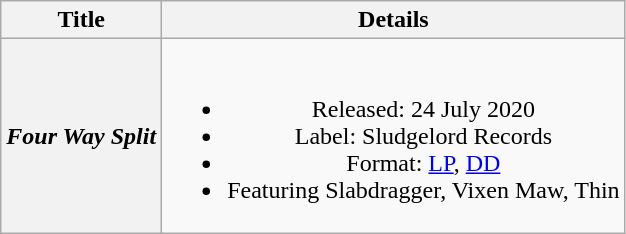<table class="wikitable plainrowheaders" style="text-align:center;" border="1">
<tr>
<th>Title</th>
<th>Details</th>
</tr>
<tr>
<th scope="row"><em>Four Way Split</em></th>
<td><br><ul><li>Released: 24 July 2020</li><li>Label: Sludgelord Records</li><li>Format: <a href='#'>LP</a>, <a href='#'>DD</a></li><li>Featuring Slabdragger, Vixen Maw, Thin</li></ul></td>
</tr>
</table>
